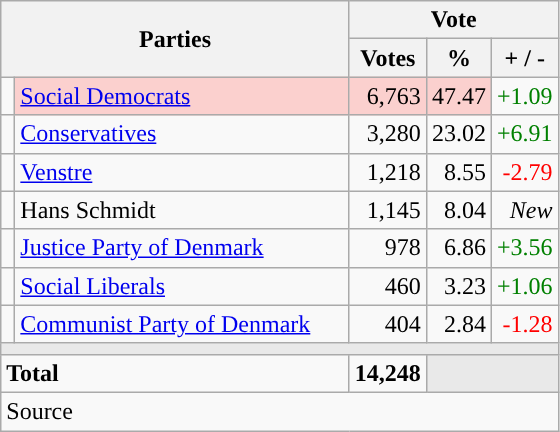<table class="wikitable" style="text-align:right;">
<tr>
<th style="text-align:centre;" rowspan="2" colspan="2" width="225">Parties</th>
<th colspan="3">Vote</th>
</tr>
<tr>
<th width="15">Votes</th>
<th width="15">%</th>
<th width="15">+ / -</th>
</tr>
<tr>
<td width="2" style="color:inherit;background:"></td>
<td bgcolor=#fbd0ce  align="left"><a href='#'>Social Democrats</a></td>
<td bgcolor=#fbd0ce>6,763</td>
<td bgcolor=#fbd0ce>47.47</td>
<td style=color:green;>+1.09</td>
</tr>
<tr>
<td width="2" style="color:inherit;background:"></td>
<td align="left"><a href='#'>Conservatives</a></td>
<td>3,280</td>
<td>23.02</td>
<td style=color:green;>+6.91</td>
</tr>
<tr>
<td width="2" style="color:inherit;background:"></td>
<td align="left"><a href='#'>Venstre</a></td>
<td>1,218</td>
<td>8.55</td>
<td style=color:red;>-2.79</td>
</tr>
<tr>
<td width="2" style="color:inherit;background:"></td>
<td align="left">Hans Schmidt</td>
<td>1,145</td>
<td>8.04</td>
<td><em>New</em></td>
</tr>
<tr>
<td width="2" style="color:inherit;background:"></td>
<td align="left"><a href='#'>Justice Party of Denmark</a></td>
<td>978</td>
<td>6.86</td>
<td style=color:green;>+3.56</td>
</tr>
<tr>
<td width="2" style="color:inherit;background:"></td>
<td align="left"><a href='#'>Social Liberals</a></td>
<td>460</td>
<td>3.23</td>
<td style=color:green;>+1.06</td>
</tr>
<tr>
<td width="2" style="color:inherit;background:"></td>
<td align="left"><a href='#'>Communist Party of Denmark</a></td>
<td>404</td>
<td>2.84</td>
<td style=color:red;>-1.28</td>
</tr>
<tr>
<td colspan="7" bgcolor="#E9E9E9"></td>
</tr>
<tr>
<td align="left" colspan="2"><strong>Total</strong></td>
<td><strong>14,248</strong></td>
<td bgcolor="#E9E9E9" colspan="2"></td>
</tr>
<tr>
<td align="left" colspan="6">Source</td>
</tr>
</table>
